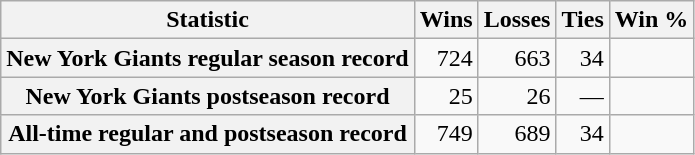<table class="wikitable plainrowheaders" style="text-align:right;">
<tr>
<th>Statistic</th>
<th>Wins</th>
<th>Losses</th>
<th>Ties</th>
<th>Win %</th>
</tr>
<tr>
<th scope="row" style="text-align:center;">New York Giants regular season record</th>
<td>724</td>
<td>663</td>
<td>34</td>
<td></td>
</tr>
<tr>
<th scope="row" style="text-align:center;">New York Giants postseason record</th>
<td>25</td>
<td>26</td>
<td>—</td>
<td></td>
</tr>
<tr>
<th scope="row" style="text-align:center;">All-time regular and postseason record</th>
<td>749</td>
<td>689</td>
<td>34</td>
<td></td>
</tr>
</table>
